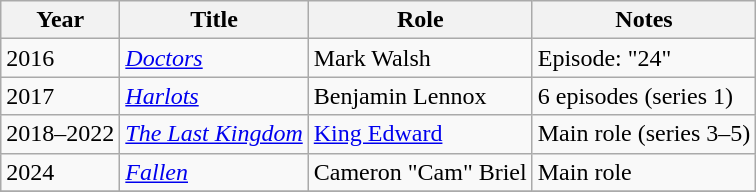<table class="wikitable sortable">
<tr>
<th>Year</th>
<th>Title</th>
<th>Role</th>
<th class="unsortable">Notes</th>
</tr>
<tr>
<td>2016</td>
<td><em><a href='#'>Doctors</a></em></td>
<td>Mark Walsh</td>
<td>Episode: "24"</td>
</tr>
<tr>
<td>2017</td>
<td><em><a href='#'>Harlots</a></em></td>
<td>Benjamin Lennox</td>
<td>6 episodes (series 1)</td>
</tr>
<tr>
<td>2018–2022</td>
<td><em><a href='#'>The Last Kingdom</a></em></td>
<td><a href='#'>King Edward</a></td>
<td>Main role (series 3–5)</td>
</tr>
<tr>
<td>2024</td>
<td><em><a href='#'>Fallen</a></em></td>
<td>Cameron "Cam" Briel</td>
<td>Main role</td>
</tr>
<tr>
</tr>
</table>
